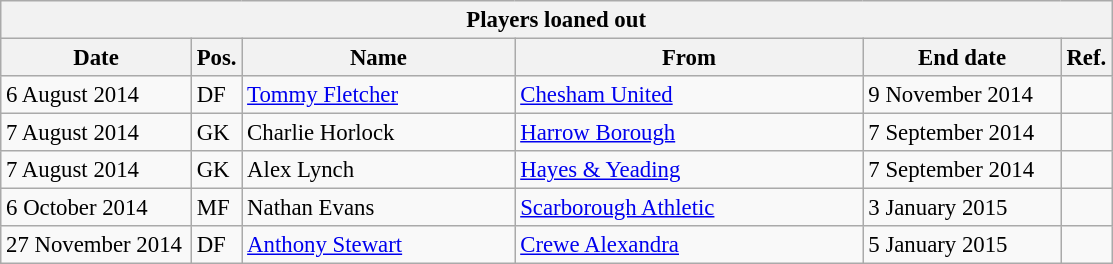<table class="wikitable" style="font-size:95%;">
<tr>
<th colspan="6">Players loaned out</th>
</tr>
<tr>
<th style="width:120px;">Date</th>
<th style="width:25px;">Pos.</th>
<th style="width:175px;">Name</th>
<th style="width:225px;">From</th>
<th style="width:125px;">End date</th>
<th style="width:25px;">Ref.</th>
</tr>
<tr>
<td>6 August 2014</td>
<td>DF</td>
<td> <a href='#'>Tommy Fletcher</a></td>
<td> <a href='#'>Chesham United</a></td>
<td>9 November 2014</td>
<td></td>
</tr>
<tr>
<td>7 August 2014</td>
<td>GK</td>
<td> Charlie Horlock</td>
<td> <a href='#'>Harrow Borough</a></td>
<td>7 September 2014</td>
<td></td>
</tr>
<tr>
<td>7 August 2014</td>
<td>GK</td>
<td> Alex Lynch</td>
<td> <a href='#'>Hayes & Yeading</a></td>
<td>7 September 2014</td>
<td></td>
</tr>
<tr>
<td>6 October 2014</td>
<td>MF</td>
<td> Nathan Evans</td>
<td> <a href='#'>Scarborough Athletic</a></td>
<td>3 January 2015</td>
<td></td>
</tr>
<tr>
<td>27 November 2014</td>
<td>DF</td>
<td> <a href='#'>Anthony Stewart</a></td>
<td> <a href='#'>Crewe Alexandra</a></td>
<td>5 January 2015</td>
<td></td>
</tr>
</table>
